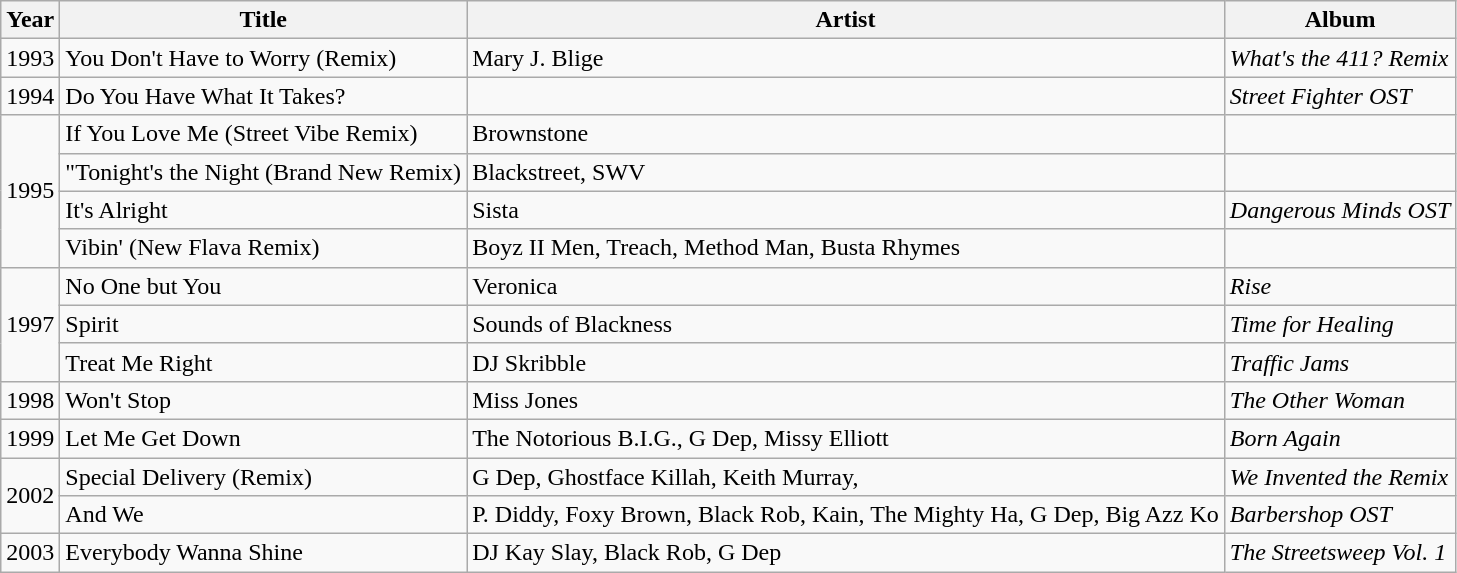<table class="wikitable">
<tr>
<th>Year</th>
<th>Title</th>
<th>Artist</th>
<th>Album</th>
</tr>
<tr>
<td>1993</td>
<td>You Don't Have to Worry (Remix)</td>
<td>Mary J. Blige</td>
<td><em>What's the 411? Remix</em></td>
</tr>
<tr>
<td>1994</td>
<td>Do You Have What It Takes?</td>
<td></td>
<td><em>Street Fighter OST</em></td>
</tr>
<tr>
<td rowspan="4">1995</td>
<td>If You Love Me (Street Vibe Remix)</td>
<td>Brownstone</td>
<td></td>
</tr>
<tr>
<td>"Tonight's the Night (Brand New Remix)</td>
<td>Blackstreet, SWV</td>
<td></td>
</tr>
<tr>
<td>It's Alright</td>
<td>Sista</td>
<td><em>Dangerous Minds OST</em></td>
</tr>
<tr>
<td>Vibin' (New Flava Remix)</td>
<td>Boyz II Men, Treach, Method Man, Busta Rhymes</td>
<td></td>
</tr>
<tr>
<td rowspan="3">1997</td>
<td>No One but You</td>
<td>Veronica</td>
<td><em>Rise</em></td>
</tr>
<tr>
<td>Spirit</td>
<td>Sounds of Blackness</td>
<td><em>Time for Healing</em></td>
</tr>
<tr>
<td>Treat Me Right</td>
<td>DJ Skribble</td>
<td><em>Traffic Jams</em></td>
</tr>
<tr>
<td>1998</td>
<td>Won't Stop</td>
<td>Miss Jones</td>
<td><em>The Other Woman</em></td>
</tr>
<tr>
<td>1999</td>
<td>Let Me Get Down</td>
<td>The Notorious B.I.G., G Dep, Missy Elliott</td>
<td><em>Born Again</em></td>
</tr>
<tr>
<td rowspan="2">2002</td>
<td>Special Delivery (Remix)</td>
<td>G Dep, Ghostface Killah, Keith Murray,</td>
<td><em>We Invented the Remix</em></td>
</tr>
<tr>
<td>And We</td>
<td>P. Diddy, Foxy Brown, Black Rob, Kain, The Mighty Ha, G Dep, Big Azz Ko</td>
<td><em>Barbershop OST</em></td>
</tr>
<tr>
<td>2003</td>
<td>Everybody Wanna Shine</td>
<td>DJ Kay Slay, Black Rob, G Dep</td>
<td><em>The Streetsweep Vol. 1</em></td>
</tr>
</table>
